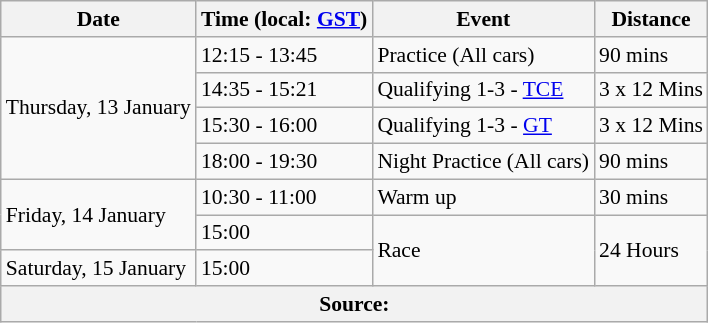<table class="wikitable" style="font-size: 90%;">
<tr>
<th>Date</th>
<th>Time (local: <a href='#'>GST</a>)</th>
<th>Event</th>
<th>Distance</th>
</tr>
<tr>
<td rowspan=4>Thursday, 13 January</td>
<td>12:15 - 13:45</td>
<td>Practice (All cars)</td>
<td>90 mins</td>
</tr>
<tr>
<td>14:35 - 15:21</td>
<td>Qualifying 1-3 - <a href='#'>TCE</a></td>
<td>3 x 12 Mins</td>
</tr>
<tr>
<td>15:30 - 16:00</td>
<td>Qualifying 1-3 - <a href='#'>GT</a></td>
<td>3 x 12 Mins</td>
</tr>
<tr>
<td>18:00 - 19:30</td>
<td>Night Practice (All cars)</td>
<td>90 mins</td>
</tr>
<tr>
<td rowspan=2>Friday, 14 January</td>
<td>10:30 - 11:00</td>
<td>Warm up</td>
<td>30 mins</td>
</tr>
<tr>
<td>15:00</td>
<td rowspan=2>Race</td>
<td rowspan=2>24 Hours</td>
</tr>
<tr>
<td>Saturday, 15 January</td>
<td>15:00</td>
</tr>
<tr>
<th colspan=4>Source:</th>
</tr>
</table>
